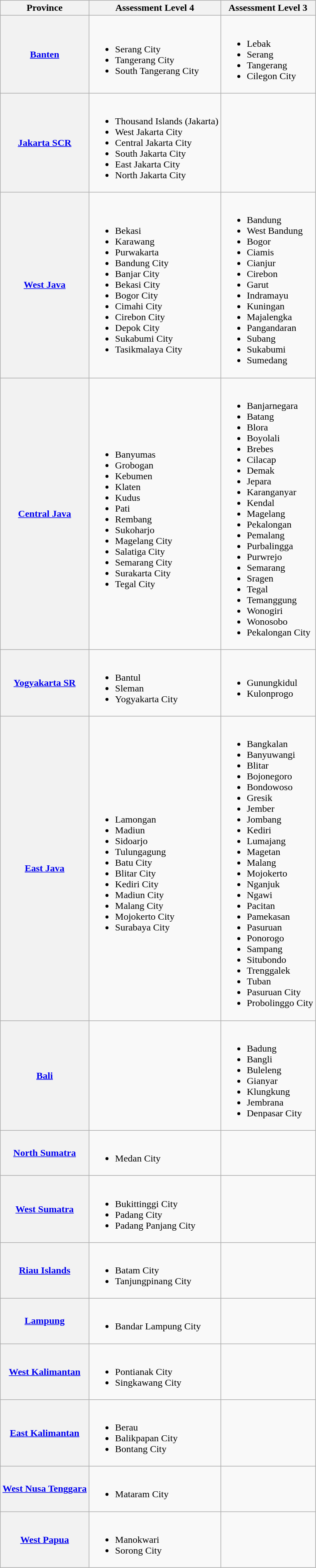<table class="wikitable">
<tr>
<th>Province</th>
<th>Assessment Level 4</th>
<th>Assessment Level 3</th>
</tr>
<tr>
<th><a href='#'>Banten</a></th>
<td><br><ul><li>Serang City</li><li>Tangerang City</li><li>South Tangerang City</li></ul></td>
<td><br><ul><li>Lebak</li><li>Serang</li><li>Tangerang</li><li>Cilegon City</li></ul></td>
</tr>
<tr>
<th><a href='#'>Jakarta SCR</a></th>
<td><br><ul><li>Thousand Islands (Jakarta)</li><li>West Jakarta City</li><li>Central Jakarta City</li><li>South Jakarta City</li><li>East Jakarta City</li><li>North Jakarta City</li></ul></td>
<td></td>
</tr>
<tr>
<th><a href='#'>West Java</a></th>
<td><br><ul><li>Bekasi</li><li>Karawang</li><li>Purwakarta</li><li>Bandung City</li><li>Banjar City</li><li>Bekasi City</li><li>Bogor City</li><li>Cimahi City</li><li>Cirebon City</li><li>Depok City</li><li>Sukabumi City</li><li>Tasikmalaya City</li></ul></td>
<td><br><ul><li>Bandung</li><li>West Bandung</li><li>Bogor</li><li>Ciamis</li><li>Cianjur</li><li>Cirebon</li><li>Garut</li><li>Indramayu</li><li>Kuningan</li><li>Majalengka</li><li>Pangandaran</li><li>Subang</li><li>Sukabumi</li><li>Sumedang</li></ul></td>
</tr>
<tr>
<th><a href='#'>Central Java</a></th>
<td><br><ul><li>Banyumas</li><li>Grobogan</li><li>Kebumen</li><li>Klaten</li><li>Kudus</li><li>Pati</li><li>Rembang</li><li>Sukoharjo</li><li>Magelang City</li><li>Salatiga City</li><li>Semarang City</li><li>Surakarta City</li><li>Tegal City</li></ul></td>
<td><br><ul><li>Banjarnegara</li><li>Batang</li><li>Blora</li><li>Boyolali</li><li>Brebes</li><li>Cilacap</li><li>Demak</li><li>Jepara</li><li>Karanganyar</li><li>Kendal</li><li>Magelang</li><li>Pekalongan</li><li>Pemalang</li><li>Purbalingga</li><li>Purwrejo</li><li>Semarang</li><li>Sragen</li><li>Tegal</li><li>Temanggung</li><li>Wonogiri</li><li>Wonosobo</li><li>Pekalongan City</li></ul></td>
</tr>
<tr>
<th><a href='#'>Yogyakarta SR</a></th>
<td><br><ul><li>Bantul</li><li>Sleman</li><li>Yogyakarta City</li></ul></td>
<td><br><ul><li>Gunungkidul</li><li>Kulonprogo</li></ul></td>
</tr>
<tr>
<th><a href='#'>East Java</a></th>
<td><br><ul><li>Lamongan</li><li>Madiun</li><li>Sidoarjo</li><li>Tulungagung</li><li>Batu City</li><li>Blitar City</li><li>Kediri City</li><li>Madiun City</li><li>Malang City</li><li>Mojokerto City</li><li>Surabaya City</li></ul></td>
<td><br><ul><li>Bangkalan</li><li>Banyuwangi</li><li>Blitar</li><li>Bojonegoro</li><li>Bondowoso</li><li>Gresik</li><li>Jember</li><li>Jombang</li><li>Kediri</li><li>Lumajang</li><li>Magetan</li><li>Malang</li><li>Mojokerto</li><li>Nganjuk</li><li>Ngawi</li><li>Pacitan</li><li>Pamekasan</li><li>Pasuruan</li><li>Ponorogo</li><li>Sampang</li><li>Situbondo</li><li>Trenggalek</li><li>Tuban</li><li>Pasuruan City</li><li>Probolinggo City</li></ul></td>
</tr>
<tr>
<th><a href='#'>Bali</a></th>
<td></td>
<td><br><ul><li>Badung</li><li>Bangli</li><li>Buleleng</li><li>Gianyar</li><li>Klungkung</li><li>Jembrana</li><li>Denpasar City</li></ul></td>
</tr>
<tr>
<th><a href='#'>North Sumatra</a></th>
<td><br><ul><li>Medan City</li></ul></td>
<td></td>
</tr>
<tr>
<th><a href='#'>West Sumatra</a></th>
<td><br><ul><li>Bukittinggi City</li><li>Padang City</li><li>Padang Panjang City</li></ul></td>
<td></td>
</tr>
<tr>
<th><a href='#'>Riau Islands</a></th>
<td><br><ul><li>Batam City</li><li>Tanjungpinang City</li></ul></td>
<td></td>
</tr>
<tr>
<th><a href='#'>Lampung</a></th>
<td><br><ul><li>Bandar Lampung City</li></ul></td>
<td></td>
</tr>
<tr>
<th><a href='#'>West Kalimantan</a></th>
<td><br><ul><li>Pontianak City</li><li>Singkawang City</li></ul></td>
<td></td>
</tr>
<tr>
<th><a href='#'>East Kalimantan</a></th>
<td><br><ul><li>Berau</li><li>Balikpapan City</li><li>Bontang City</li></ul></td>
<td></td>
</tr>
<tr>
<th><a href='#'>West Nusa Tenggara</a></th>
<td><br><ul><li>Mataram City</li></ul></td>
<td></td>
</tr>
<tr>
<th><a href='#'>West Papua</a></th>
<td><br><ul><li>Manokwari</li><li>Sorong City</li></ul></td>
<td></td>
</tr>
</table>
